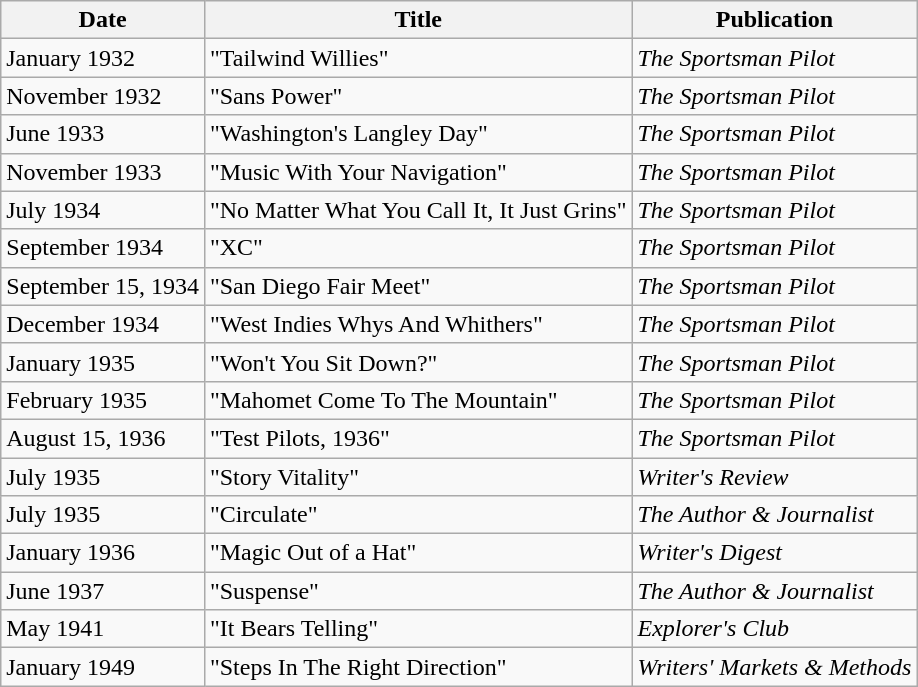<table class="wikitable sortable ">
<tr>
<th>Date</th>
<th>Title</th>
<th>Publication</th>
</tr>
<tr>
<td>January 1932</td>
<td>"Tailwind Willies"</td>
<td><em>The Sportsman Pilot</em></td>
</tr>
<tr>
<td>November 1932</td>
<td>"Sans Power"</td>
<td><em>The Sportsman Pilot</em></td>
</tr>
<tr>
<td>June 1933</td>
<td>"Washington's Langley Day"</td>
<td><em>The Sportsman Pilot</em></td>
</tr>
<tr>
<td>November 1933</td>
<td>"Music With Your Navigation"</td>
<td><em>The Sportsman Pilot</em></td>
</tr>
<tr>
<td>July 1934</td>
<td>"No Matter What You Call It, It Just Grins"</td>
<td><em>The Sportsman Pilot</em></td>
</tr>
<tr>
<td>September 1934</td>
<td>"XC"</td>
<td><em>The Sportsman Pilot</em></td>
</tr>
<tr>
<td>September 15, 1934</td>
<td>"San Diego Fair Meet"</td>
<td><em>The Sportsman Pilot</em></td>
</tr>
<tr>
<td>December 1934</td>
<td>"West Indies Whys And Whithers"</td>
<td><em>The Sportsman Pilot</em></td>
</tr>
<tr>
<td>January 1935</td>
<td>"Won't You Sit Down?"</td>
<td><em>The Sportsman Pilot</em></td>
</tr>
<tr>
<td>February 1935</td>
<td>"Mahomet Come To The Mountain"</td>
<td><em>The Sportsman Pilot</em></td>
</tr>
<tr>
<td>August 15, 1936</td>
<td>"Test Pilots, 1936"</td>
<td><em>The Sportsman Pilot</em></td>
</tr>
<tr>
<td>July 1935</td>
<td>"Story Vitality"</td>
<td><em>Writer's Review</em></td>
</tr>
<tr>
<td>July 1935</td>
<td>"Circulate"</td>
<td><em>The Author & Journalist</em></td>
</tr>
<tr>
<td>January 1936</td>
<td>"Magic Out of a Hat"</td>
<td><em>Writer's Digest</em></td>
</tr>
<tr>
<td>June 1937</td>
<td>"Suspense"</td>
<td><em>The Author & Journalist</em></td>
</tr>
<tr>
<td>May 1941</td>
<td>"It Bears Telling"</td>
<td><em>Explorer's Club</em></td>
</tr>
<tr>
<td>January 1949</td>
<td>"Steps In The Right Direction"</td>
<td><em>Writers' Markets & Methods</em></td>
</tr>
</table>
